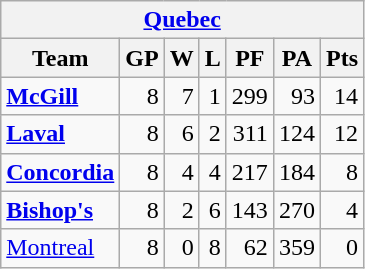<table class="wikitable" align="left">
<tr>
<th colspan="7"><a href='#'>Quebec</a></th>
</tr>
<tr>
<th>Team</th>
<th>GP</th>
<th>W</th>
<th>L</th>
<th>PF</th>
<th>PA</th>
<th>Pts</th>
</tr>
<tr align="right">
<td align="left"><strong><a href='#'>McGill</a></strong></td>
<td>8</td>
<td>7</td>
<td>1</td>
<td>299</td>
<td>93</td>
<td>14</td>
</tr>
<tr align="right">
<td align="left"><strong><a href='#'>Laval</a></strong></td>
<td>8</td>
<td>6</td>
<td>2</td>
<td>311</td>
<td>124</td>
<td>12</td>
</tr>
<tr align="right">
<td align="left"><strong><a href='#'>Concordia</a></strong></td>
<td>8</td>
<td>4</td>
<td>4</td>
<td>217</td>
<td>184</td>
<td>8</td>
</tr>
<tr align="right">
<td align="left"><strong><a href='#'>Bishop's</a></strong></td>
<td>8</td>
<td>2</td>
<td>6</td>
<td>143</td>
<td>270</td>
<td>4</td>
</tr>
<tr align="right">
<td align="left"><a href='#'>Montreal</a></td>
<td>8</td>
<td>0</td>
<td>8</td>
<td>62</td>
<td>359</td>
<td>0</td>
</tr>
</table>
